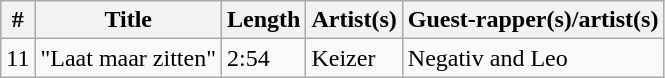<table class="wikitable">
<tr>
<th>#</th>
<th>Title</th>
<th>Length</th>
<th>Artist(s)</th>
<th>Guest-rapper(s)/artist(s)</th>
</tr>
<tr>
<td>11</td>
<td>"Laat maar zitten"</td>
<td>2:54</td>
<td>Keizer</td>
<td>Negativ and Leo</td>
</tr>
</table>
